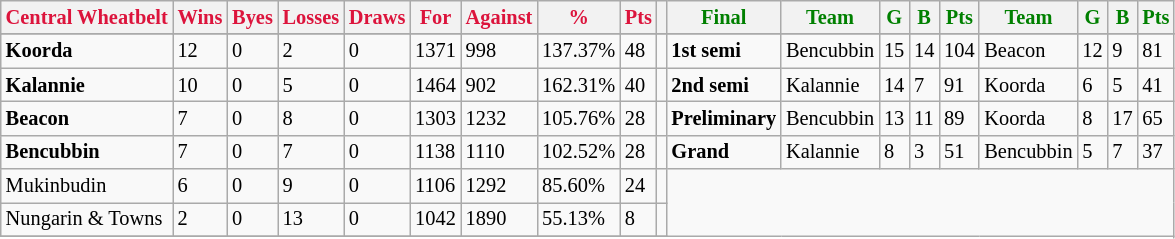<table style="font-size: 85%; text-align: left;" class="wikitable">
<tr>
<th style="color:crimson">Central Wheatbelt</th>
<th style="color:crimson">Wins</th>
<th style="color:crimson">Byes</th>
<th style="color:crimson">Losses</th>
<th style="color:crimson">Draws</th>
<th style="color:crimson">For</th>
<th style="color:crimson">Against</th>
<th style="color:crimson">%</th>
<th style="color:crimson">Pts</th>
<th></th>
<th style="color:green">Final</th>
<th style="color:green">Team</th>
<th style="color:green">G</th>
<th style="color:green">B</th>
<th style="color:green">Pts</th>
<th style="color:green">Team</th>
<th style="color:green">G</th>
<th style="color:green">B</th>
<th style="color:green">Pts</th>
</tr>
<tr>
</tr>
<tr>
</tr>
<tr>
<td><strong>Koorda</strong></td>
<td>12</td>
<td>0</td>
<td>2</td>
<td>0</td>
<td>1371</td>
<td>998</td>
<td>137.37%</td>
<td>48</td>
<td></td>
<td><strong>1st semi</strong></td>
<td>Bencubbin</td>
<td>15</td>
<td>14</td>
<td>104</td>
<td>Beacon</td>
<td>12</td>
<td>9</td>
<td>81</td>
</tr>
<tr>
<td><strong>Kalannie</strong></td>
<td>10</td>
<td>0</td>
<td>5</td>
<td>0</td>
<td>1464</td>
<td>902</td>
<td>162.31%</td>
<td>40</td>
<td></td>
<td><strong>2nd semi</strong></td>
<td>Kalannie</td>
<td>14</td>
<td>7</td>
<td>91</td>
<td>Koorda</td>
<td>6</td>
<td>5</td>
<td>41</td>
</tr>
<tr>
<td><strong>Beacon</strong></td>
<td>7</td>
<td>0</td>
<td>8</td>
<td>0</td>
<td>1303</td>
<td>1232</td>
<td>105.76%</td>
<td>28</td>
<td></td>
<td><strong>Preliminary</strong></td>
<td>Bencubbin</td>
<td>13</td>
<td>11</td>
<td>89</td>
<td>Koorda</td>
<td>8</td>
<td>17</td>
<td>65</td>
</tr>
<tr>
<td><strong>Bencubbin</strong></td>
<td>7</td>
<td>0</td>
<td>7</td>
<td>0</td>
<td>1138</td>
<td>1110</td>
<td>102.52%</td>
<td>28</td>
<td></td>
<td><strong>Grand</strong></td>
<td>Kalannie</td>
<td>8</td>
<td>3</td>
<td>51</td>
<td>Bencubbin</td>
<td>5</td>
<td>7</td>
<td>37</td>
</tr>
<tr>
<td>Mukinbudin</td>
<td>6</td>
<td>0</td>
<td>9</td>
<td>0</td>
<td>1106</td>
<td>1292</td>
<td>85.60%</td>
<td>24</td>
<td></td>
</tr>
<tr>
<td>Nungarin & Towns</td>
<td>2</td>
<td>0</td>
<td>13</td>
<td>0</td>
<td>1042</td>
<td>1890</td>
<td>55.13%</td>
<td>8</td>
<td></td>
</tr>
<tr>
</tr>
</table>
